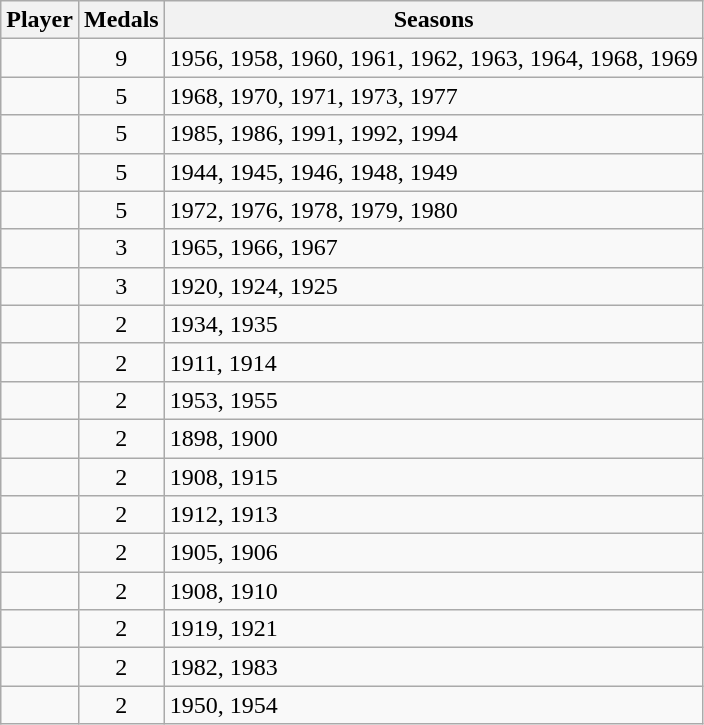<table class="wikitable sortable">
<tr>
<th>Player</th>
<th>Medals</th>
<th class="unsortable">Seasons</th>
</tr>
<tr>
<td></td>
<td align="center">9</td>
<td>1956, 1958, 1960, 1961, 1962, 1963, 1964, 1968, 1969</td>
</tr>
<tr>
<td></td>
<td align="center">5</td>
<td>1968, 1970, 1971, 1973, 1977</td>
</tr>
<tr>
<td></td>
<td align="center">5</td>
<td>1985, 1986, 1991, 1992, 1994</td>
</tr>
<tr>
<td></td>
<td align="center">5</td>
<td>1944, 1945, 1946, 1948, 1949</td>
</tr>
<tr>
<td></td>
<td align="center">5</td>
<td>1972, 1976, 1978, 1979, 1980</td>
</tr>
<tr>
<td></td>
<td align="center">3</td>
<td>1965, 1966, 1967</td>
</tr>
<tr>
<td></td>
<td align="center">3</td>
<td>1920, 1924, 1925</td>
</tr>
<tr>
<td></td>
<td align="center">2</td>
<td>1934, 1935</td>
</tr>
<tr>
<td></td>
<td align="center">2</td>
<td>1911, 1914</td>
</tr>
<tr>
<td></td>
<td align="center">2</td>
<td>1953, 1955</td>
</tr>
<tr>
<td></td>
<td align="center">2</td>
<td>1898, 1900</td>
</tr>
<tr>
<td></td>
<td align="center">2</td>
<td>1908, 1915</td>
</tr>
<tr>
<td></td>
<td align="center">2</td>
<td>1912, 1913</td>
</tr>
<tr>
<td></td>
<td align="center">2</td>
<td>1905, 1906</td>
</tr>
<tr>
<td></td>
<td align="center">2</td>
<td>1908, 1910</td>
</tr>
<tr>
<td></td>
<td align="center">2</td>
<td>1919, 1921</td>
</tr>
<tr>
<td></td>
<td align="center">2</td>
<td>1982, 1983</td>
</tr>
<tr>
<td></td>
<td align="center">2</td>
<td>1950, 1954</td>
</tr>
</table>
